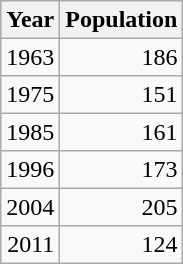<table class="wikitable" style="line-height:1.1em;">
<tr>
<th>Year</th>
<th>Population</th>
</tr>
<tr align="right">
<td>1963</td>
<td>186</td>
</tr>
<tr align="right">
<td>1975</td>
<td>151</td>
</tr>
<tr align="right">
<td>1985</td>
<td>161</td>
</tr>
<tr align="right">
<td>1996</td>
<td>173</td>
</tr>
<tr align="right">
<td>2004</td>
<td>205</td>
</tr>
<tr align="right">
<td>2011</td>
<td>124</td>
</tr>
</table>
